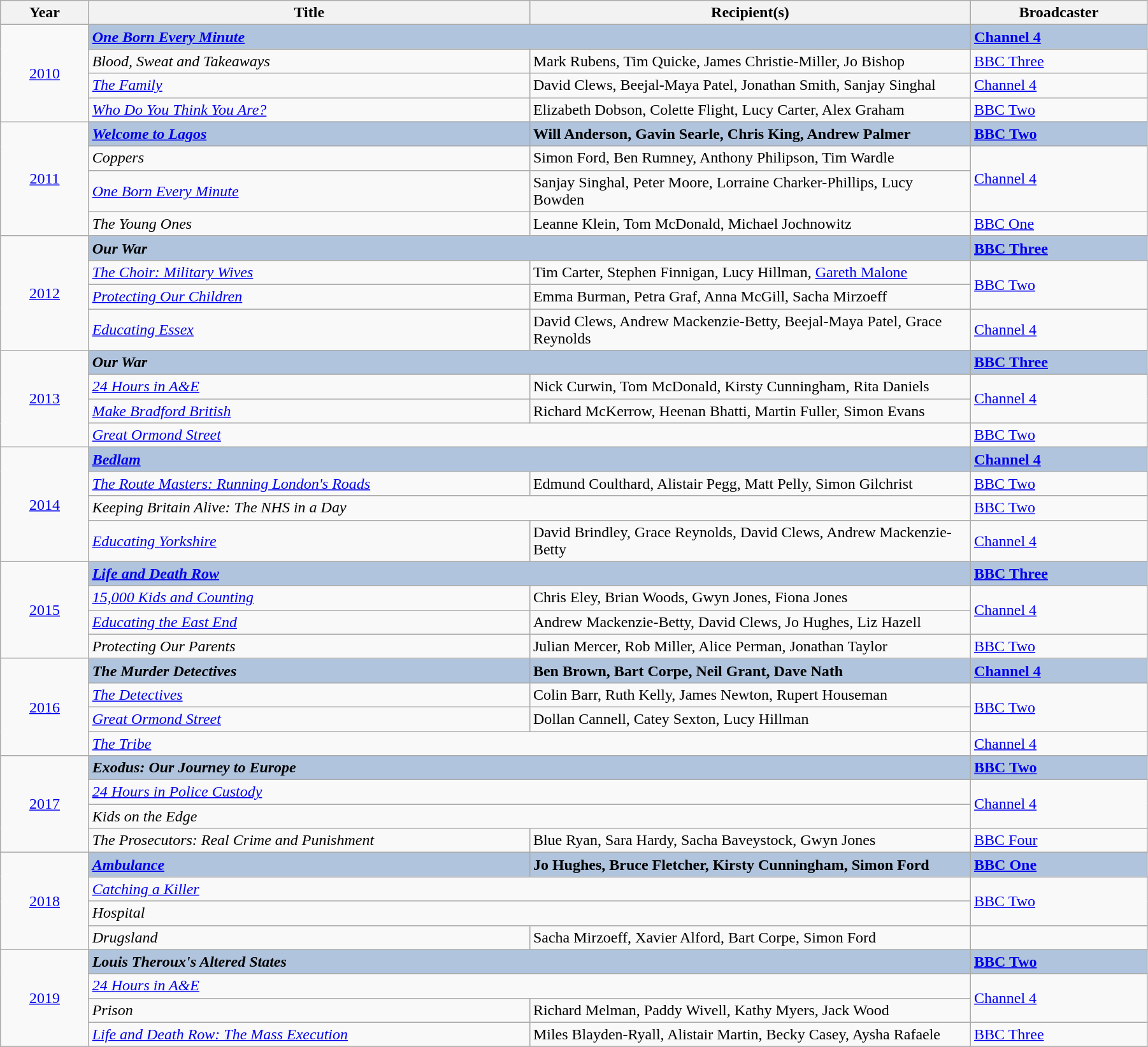<table class="wikitable" width="95%">
<tr>
<th width=5%>Year</th>
<th width=25%>Title</th>
<th width=25%><strong>Recipient(s)</strong></th>
<th width=10%><strong>Broadcaster</strong></th>
</tr>
<tr>
<td rowspan="4" style="text-align:center;"><a href='#'>2010</a></td>
<td colspan="2" style="background:#B0C4DE;"><strong><em><a href='#'>One Born Every Minute</a></em></strong></td>
<td style="background:#B0C4DE;"><strong><a href='#'>Channel 4</a></strong></td>
</tr>
<tr>
<td><em>Blood, Sweat and Takeaways</em></td>
<td>Mark Rubens, Tim Quicke, James Christie-Miller, Jo Bishop</td>
<td><a href='#'>BBC Three</a></td>
</tr>
<tr>
<td><em><a href='#'>The Family</a></em></td>
<td>David Clews, Beejal-Maya Patel, Jonathan Smith, Sanjay Singhal</td>
<td><a href='#'>Channel 4</a></td>
</tr>
<tr>
<td><em><a href='#'>Who Do You Think You Are?</a></em></td>
<td>Elizabeth Dobson, Colette Flight, Lucy Carter, Alex Graham</td>
<td><a href='#'>BBC Two</a></td>
</tr>
<tr>
<td rowspan="4" style="text-align:center;"><a href='#'>2011</a></td>
<td style="background:#B0C4DE;"><strong><em><a href='#'>Welcome to Lagos</a></em></strong></td>
<td style="background:#B0C4DE;"><strong>Will Anderson, Gavin Searle, Chris King, Andrew Palmer</strong></td>
<td style="background:#B0C4DE;"><strong><a href='#'>BBC Two</a></strong></td>
</tr>
<tr>
<td><em>Coppers</em></td>
<td>Simon Ford, Ben Rumney, Anthony Philipson, Tim Wardle</td>
<td rowspan="2"><a href='#'>Channel 4</a></td>
</tr>
<tr>
<td><em><a href='#'>One Born Every Minute</a></em></td>
<td>Sanjay Singhal, Peter Moore, Lorraine Charker-Phillips, Lucy Bowden</td>
</tr>
<tr>
<td><em>The Young Ones</em></td>
<td>Leanne Klein, Tom McDonald, Michael Jochnowitz</td>
<td><a href='#'>BBC One</a></td>
</tr>
<tr>
<td rowspan="4" style="text-align:center;"><a href='#'>2012</a></td>
<td colspan="2" style="background:#B0C4DE;"><strong><em>Our War</em></strong></td>
<td style="background:#B0C4DE;"><strong><a href='#'>BBC Three</a></strong></td>
</tr>
<tr>
<td><em><a href='#'>The Choir: Military Wives</a></em></td>
<td>Tim Carter, Stephen Finnigan, Lucy Hillman, <a href='#'>Gareth Malone</a></td>
<td rowspan="2"><a href='#'>BBC Two</a></td>
</tr>
<tr>
<td><em><a href='#'>Protecting Our Children</a></em></td>
<td>Emma Burman, Petra Graf, Anna McGill, Sacha Mirzoeff</td>
</tr>
<tr>
<td><em><a href='#'>Educating Essex</a></em></td>
<td>David Clews, Andrew Mackenzie-Betty, Beejal-Maya Patel, Grace Reynolds</td>
<td><a href='#'>Channel 4</a></td>
</tr>
<tr>
<td rowspan="4" style="text-align:center;"><a href='#'>2013</a></td>
<td colspan="2" style="background:#B0C4DE;"><strong><em>Our War</em></strong></td>
<td style="background:#B0C4DE;"><strong><a href='#'>BBC Three</a></strong></td>
</tr>
<tr>
<td><em><a href='#'>24 Hours in A&E</a></em></td>
<td>Nick Curwin, Tom McDonald, Kirsty Cunningham, Rita Daniels</td>
<td rowspan="2"><a href='#'>Channel 4</a></td>
</tr>
<tr>
<td><em><a href='#'>Make Bradford British</a></em></td>
<td>Richard McKerrow, Heenan Bhatti, Martin Fuller, Simon Evans</td>
</tr>
<tr>
<td colspan="2"><em><a href='#'>Great Ormond Street</a></em></td>
<td><a href='#'>BBC Two</a></td>
</tr>
<tr>
<td rowspan="4" style="text-align:center;"><a href='#'>2014</a></td>
<td colspan="2" style="background:#B0C4DE;"><strong><em><a href='#'>Bedlam</a></em></strong></td>
<td style="background:#B0C4DE;"><strong><a href='#'>Channel 4</a></strong></td>
</tr>
<tr>
<td><em><a href='#'>The Route Masters: Running London's Roads</a></em></td>
<td>Edmund Coulthard, Alistair Pegg, Matt Pelly, Simon Gilchrist</td>
<td><a href='#'>BBC Two</a></td>
</tr>
<tr>
<td colspan="2"><em>Keeping Britain Alive: The NHS in a Day</em></td>
<td><a href='#'>BBC Two</a></td>
</tr>
<tr>
<td><em><a href='#'>Educating Yorkshire</a></em></td>
<td>David Brindley, Grace Reynolds, David Clews, Andrew Mackenzie-Betty</td>
<td><a href='#'>Channel 4</a></td>
</tr>
<tr>
<td rowspan="4" style="text-align:center;"><a href='#'>2015</a></td>
<td colspan="2" style="background:#B0C4DE;"><strong><em><a href='#'>Life and Death Row</a></em></strong></td>
<td style="background:#B0C4DE;"><strong><a href='#'>BBC Three</a></strong></td>
</tr>
<tr>
<td><em><a href='#'>15,000 Kids and Counting</a></em></td>
<td>Chris Eley, Brian Woods, Gwyn Jones, Fiona Jones</td>
<td rowspan="2"><a href='#'>Channel 4</a></td>
</tr>
<tr>
<td><em><a href='#'>Educating the East End</a></em></td>
<td>Andrew Mackenzie-Betty, David Clews, Jo Hughes, Liz Hazell</td>
</tr>
<tr>
<td><em>Protecting Our Parents</em></td>
<td>Julian Mercer, Rob Miller, Alice Perman, Jonathan Taylor</td>
<td><a href='#'>BBC Two</a></td>
</tr>
<tr>
<td rowspan="4" style="text-align:center;"><a href='#'>2016</a></td>
<td style="background:#B0C4DE;"><strong><em>The Murder Detectives</em></strong></td>
<td style="background:#B0C4DE;"><strong>Ben Brown, Bart Corpe, Neil Grant, Dave Nath</strong></td>
<td style="background:#B0C4DE;"><strong><a href='#'>Channel 4</a></strong></td>
</tr>
<tr>
<td><em><a href='#'>The Detectives</a></em></td>
<td>Colin Barr, Ruth Kelly, James Newton, Rupert Houseman</td>
<td rowspan="2"><a href='#'>BBC Two</a></td>
</tr>
<tr>
<td><em><a href='#'>Great Ormond Street</a></em></td>
<td>Dollan Cannell, Catey Sexton, Lucy Hillman</td>
</tr>
<tr>
<td colspan="2"><em><a href='#'>The Tribe</a></em></td>
<td><a href='#'>Channel 4</a></td>
</tr>
<tr>
<td rowspan="4" style="text-align:center;"><a href='#'>2017</a></td>
<td colspan="2" style="background:#B0C4DE;"><strong><em>Exodus: Our Journey to Europe</em></strong></td>
<td style="background:#B0C4DE;"><strong><a href='#'>BBC Two</a></strong></td>
</tr>
<tr>
<td colspan="2"><em><a href='#'>24 Hours in Police Custody</a></em></td>
<td rowspan="2"><a href='#'>Channel 4</a></td>
</tr>
<tr>
<td colspan="2"><em>Kids on the Edge</em></td>
</tr>
<tr>
<td><em>The Prosecutors: Real Crime and Punishment</em></td>
<td>Blue Ryan, Sara Hardy, Sacha Baveystock, Gwyn Jones</td>
<td><a href='#'>BBC Four</a></td>
</tr>
<tr>
<td rowspan="4" style="text-align:center;"><a href='#'>2018</a></td>
<td style="background:#B0C4DE;"><strong><em><a href='#'>Ambulance</a></em></strong></td>
<td style="background:#B0C4DE;"><strong>Jo Hughes, Bruce Fletcher, Kirsty Cunningham, Simon Ford</strong></td>
<td style="background:#B0C4DE;"><strong><a href='#'>BBC One</a></strong></td>
</tr>
<tr>
<td colspan="2"><em><a href='#'>Catching a Killer</a></em></td>
<td rowspan="2"><a href='#'>BBC Two</a></td>
</tr>
<tr>
<td colspan="2"><em>Hospital</em></td>
</tr>
<tr>
<td><em>Drugsland</em></td>
<td>Sacha Mirzoeff, Xavier Alford, Bart Corpe, Simon Ford</td>
<td></td>
</tr>
<tr>
<td rowspan="4" style="text-align:center;"><a href='#'>2019</a><br></td>
<td colspan="2" style="background:#B0C4DE;"><strong><em>Louis Theroux's Altered States</em></strong></td>
<td style="background:#B0C4DE;"><strong><a href='#'>BBC Two</a></strong></td>
</tr>
<tr>
<td colspan="2"><em><a href='#'>24 Hours in A&E</a></em></td>
<td rowspan="2"><a href='#'>Channel 4</a></td>
</tr>
<tr>
<td><em>Prison</em></td>
<td>Richard Melman, Paddy Wivell, Kathy Myers, Jack Wood</td>
</tr>
<tr>
<td><em><a href='#'>Life and Death Row: The Mass Execution</a></em></td>
<td>Miles Blayden-Ryall, Alistair Martin, Becky Casey, Aysha Rafaele</td>
<td><a href='#'>BBC Three</a></td>
</tr>
<tr>
</tr>
</table>
